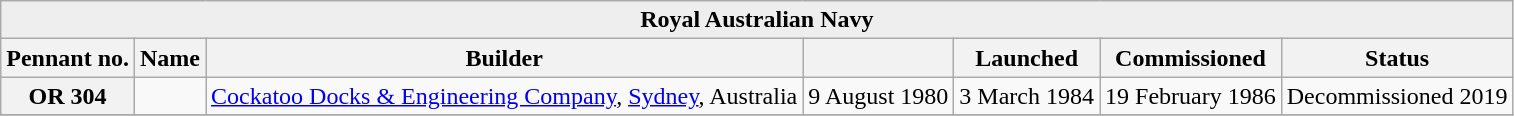<table border="1" class="wikitable plainrowheaders collapsible">
<tr>
<th colspan="7" style="background:#eee;" align="center">Royal Australian Navy</th>
</tr>
<tr>
<th scope="col">Pennant no.</th>
<th scope="col">Name</th>
<th scope="col">Builder</th>
<th scope="col"></th>
<th scope="col">Launched</th>
<th scope="col">Commissioned</th>
<th scope="col">Status</th>
</tr>
<tr>
<th scope="row">OR 304</th>
<td></td>
<td align=center><a href='#'>Cockatoo Docks & Engineering Company</a>, <a href='#'>Sydney</a>, Australia</td>
<td>9 August 1980</td>
<td>3 March 1984</td>
<td>19 February 1986</td>
<td>Decommissioned 2019</td>
</tr>
<tr>
</tr>
</table>
